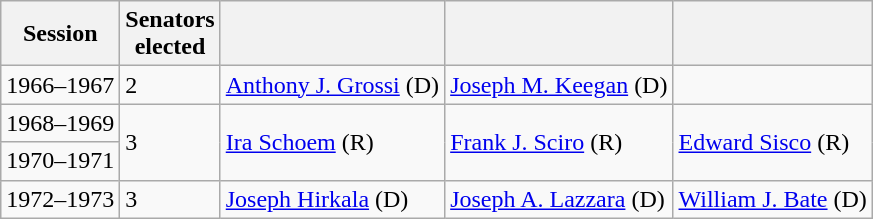<table class="wikitable">
<tr>
<th>Session</th>
<th>Senators<br>elected</th>
<th></th>
<th></th>
<th></th>
</tr>
<tr>
<td>1966–1967</td>
<td>2</td>
<td><a href='#'>Anthony J. Grossi</a> (D)</td>
<td><a href='#'>Joseph M. Keegan</a> (D)</td>
</tr>
<tr>
<td>1968–1969</td>
<td rowspan=2>3</td>
<td rowspan=2 ><a href='#'>Ira Schoem</a> (R)</td>
<td rowspan=2 ><a href='#'>Frank J. Sciro</a> (R)</td>
<td rowspan=2 ><a href='#'>Edward Sisco</a> (R)</td>
</tr>
<tr>
<td>1970–1971</td>
</tr>
<tr>
<td>1972–1973</td>
<td>3</td>
<td><a href='#'>Joseph Hirkala</a> (D)</td>
<td><a href='#'>Joseph A. Lazzara</a> (D)</td>
<td><a href='#'>William J. Bate</a> (D)</td>
</tr>
</table>
